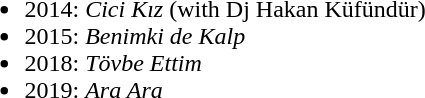<table style="background-color:transparent;" width="100%">
<tr>
<td ! valign="top"><br><ul><li>2014: <em>Cici Kız</em> (with Dj Hakan Küfündür)</li><li>2015: <em>Benimki de Kalp</em></li><li>2018: <em>Tövbe Ettim</em></li><li>2019: <em>Ara Ara</em></li></ul></td>
</tr>
</table>
